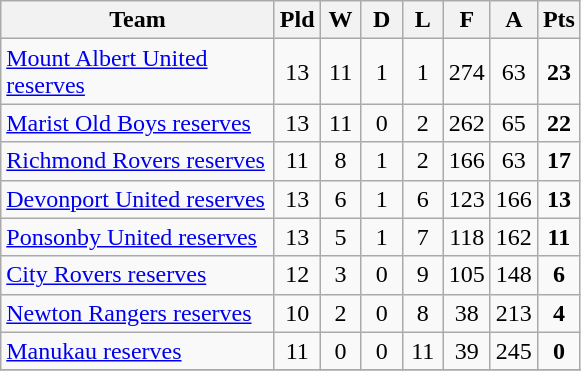<table class="wikitable" style="text-align:center;">
<tr>
<th width=175>Team</th>
<th width=20 abbr="Played">Pld</th>
<th width=20 abbr="Won">W</th>
<th width=20 abbr="Drawn">D</th>
<th width=20 abbr="Lost">L</th>
<th width=20 abbr="For">F</th>
<th width=20 abbr="Against">A</th>
<th width=20 abbr="Points">Pts</th>
</tr>
<tr>
<td style="text-align:left;"><a href='#'>Mount Albert United reserves</a></td>
<td>13</td>
<td>11</td>
<td>1</td>
<td>1</td>
<td>274</td>
<td>63</td>
<td><strong>23</strong></td>
</tr>
<tr>
<td style="text-align:left;"><a href='#'>Marist Old Boys reserves</a></td>
<td>13</td>
<td>11</td>
<td>0</td>
<td>2</td>
<td>262</td>
<td>65</td>
<td><strong>22</strong></td>
</tr>
<tr>
<td style="text-align:left;"><a href='#'>Richmond Rovers reserves</a></td>
<td>11</td>
<td>8</td>
<td>1</td>
<td>2</td>
<td>166</td>
<td>63</td>
<td><strong>17</strong></td>
</tr>
<tr>
<td style="text-align:left;"><a href='#'>Devonport United reserves</a></td>
<td>13</td>
<td>6</td>
<td>1</td>
<td>6</td>
<td>123</td>
<td>166</td>
<td><strong>13</strong></td>
</tr>
<tr>
<td style="text-align:left;"><a href='#'>Ponsonby United reserves</a></td>
<td>13</td>
<td>5</td>
<td>1</td>
<td>7</td>
<td>118</td>
<td>162</td>
<td><strong>11</strong></td>
</tr>
<tr>
<td style="text-align:left;"><a href='#'>City Rovers reserves</a></td>
<td>12</td>
<td>3</td>
<td>0</td>
<td>9</td>
<td>105</td>
<td>148</td>
<td><strong>6</strong></td>
</tr>
<tr>
<td style="text-align:left;"><a href='#'>Newton Rangers reserves</a></td>
<td>10</td>
<td>2</td>
<td>0</td>
<td>8</td>
<td>38</td>
<td>213</td>
<td><strong>4</strong></td>
</tr>
<tr>
<td style="text-align:left;"><a href='#'>Manukau reserves</a></td>
<td>11</td>
<td>0</td>
<td>0</td>
<td>11</td>
<td>39</td>
<td>245</td>
<td><strong>0</strong></td>
</tr>
<tr>
</tr>
</table>
